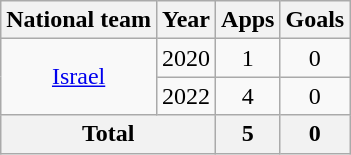<table class="wikitable" style="text-align:center">
<tr>
<th>National team</th>
<th>Year</th>
<th>Apps</th>
<th>Goals</th>
</tr>
<tr>
<td rowspan="2"><a href='#'>Israel</a></td>
<td>2020</td>
<td>1</td>
<td>0</td>
</tr>
<tr>
<td>2022</td>
<td>4</td>
<td>0</td>
</tr>
<tr>
<th colspan="2">Total</th>
<th>5</th>
<th>0</th>
</tr>
</table>
